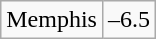<table class="wikitable" style="border: none;">
<tr align="center">
</tr>
<tr align="center">
<td>Memphis</td>
<td>–6.5</td>
</tr>
</table>
